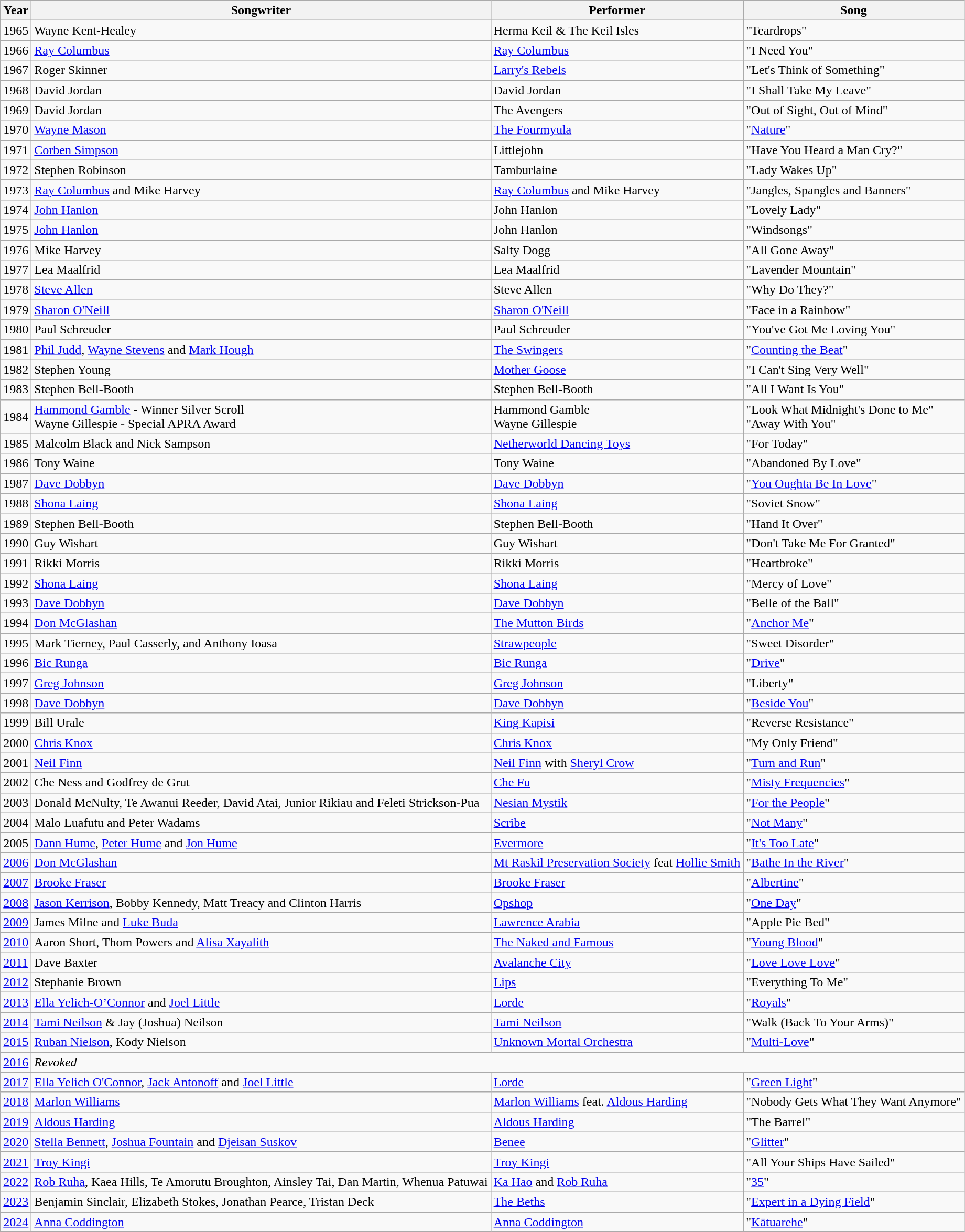<table class="wikitable sortable">
<tr>
<th>Year</th>
<th>Songwriter</th>
<th>Performer</th>
<th>Song</th>
</tr>
<tr>
<td>1965</td>
<td>Wayne Kent-Healey</td>
<td>Herma Keil & The Keil Isles</td>
<td>"Teardrops"</td>
</tr>
<tr>
<td>1966</td>
<td><a href='#'>Ray Columbus</a></td>
<td><a href='#'>Ray Columbus</a></td>
<td>"I Need You"</td>
</tr>
<tr>
<td>1967</td>
<td>Roger Skinner</td>
<td><a href='#'>Larry's Rebels</a></td>
<td>"Let's Think of Something"</td>
</tr>
<tr>
<td>1968</td>
<td>David Jordan</td>
<td>David Jordan</td>
<td>"I Shall Take My Leave"</td>
</tr>
<tr>
<td>1969</td>
<td>David Jordan</td>
<td>The Avengers</td>
<td>"Out of Sight, Out of Mind"</td>
</tr>
<tr>
<td>1970</td>
<td><a href='#'>Wayne Mason</a></td>
<td><a href='#'>The Fourmyula</a></td>
<td>"<a href='#'>Nature</a>"</td>
</tr>
<tr>
<td>1971</td>
<td><a href='#'>Corben Simpson</a></td>
<td>Littlejohn</td>
<td>"Have You Heard a Man Cry?"</td>
</tr>
<tr>
<td>1972</td>
<td>Stephen Robinson</td>
<td>Tamburlaine</td>
<td>"Lady Wakes Up"</td>
</tr>
<tr>
<td>1973</td>
<td><a href='#'>Ray Columbus</a> and Mike Harvey</td>
<td><a href='#'>Ray Columbus</a> and Mike Harvey</td>
<td>"Jangles, Spangles and Banners"</td>
</tr>
<tr>
<td>1974</td>
<td><a href='#'>John Hanlon</a></td>
<td>John Hanlon</td>
<td>"Lovely Lady"</td>
</tr>
<tr>
<td>1975</td>
<td><a href='#'>John Hanlon</a></td>
<td>John Hanlon</td>
<td>"Windsongs"</td>
</tr>
<tr>
<td>1976</td>
<td>Mike Harvey</td>
<td>Salty Dogg</td>
<td>"All Gone Away"</td>
</tr>
<tr>
<td>1977</td>
<td>Lea Maalfrid</td>
<td>Lea Maalfrid</td>
<td>"Lavender Mountain"</td>
</tr>
<tr>
<td>1978</td>
<td><a href='#'>Steve Allen</a></td>
<td>Steve Allen</td>
<td>"Why Do They?"</td>
</tr>
<tr>
<td>1979</td>
<td><a href='#'>Sharon O'Neill</a></td>
<td><a href='#'>Sharon O'Neill</a></td>
<td>"Face in a Rainbow"</td>
</tr>
<tr>
<td>1980</td>
<td>Paul Schreuder</td>
<td>Paul Schreuder</td>
<td>"You've Got Me Loving You"</td>
</tr>
<tr>
<td>1981</td>
<td><a href='#'>Phil Judd</a>, <a href='#'>Wayne Stevens</a> and <a href='#'>Mark Hough</a></td>
<td><a href='#'>The Swingers</a></td>
<td>"<a href='#'>Counting the Beat</a>"</td>
</tr>
<tr>
<td>1982</td>
<td>Stephen Young</td>
<td><a href='#'>Mother Goose</a></td>
<td>"I Can't Sing Very Well"</td>
</tr>
<tr>
<td>1983</td>
<td>Stephen Bell-Booth</td>
<td>Stephen Bell-Booth</td>
<td>"All I Want Is You"</td>
</tr>
<tr>
<td>1984</td>
<td><a href='#'>Hammond Gamble</a> - Winner Silver Scroll<br>Wayne Gillespie - Special APRA Award</td>
<td>Hammond Gamble<br>Wayne Gillespie</td>
<td>"Look What Midnight's Done to Me"<br>"Away With You"</td>
</tr>
<tr>
<td>1985</td>
<td>Malcolm Black and Nick Sampson</td>
<td><a href='#'>Netherworld Dancing Toys</a></td>
<td>"For Today"</td>
</tr>
<tr>
<td>1986</td>
<td>Tony Waine</td>
<td>Tony Waine</td>
<td>"Abandoned By Love"</td>
</tr>
<tr>
<td>1987</td>
<td><a href='#'>Dave Dobbyn</a></td>
<td><a href='#'>Dave Dobbyn</a></td>
<td>"<a href='#'>You Oughta Be In Love</a>"</td>
</tr>
<tr>
<td>1988</td>
<td><a href='#'>Shona Laing</a></td>
<td><a href='#'>Shona Laing</a></td>
<td>"Soviet Snow"</td>
</tr>
<tr>
<td>1989</td>
<td>Stephen Bell-Booth</td>
<td>Stephen Bell-Booth</td>
<td>"Hand It Over"</td>
</tr>
<tr>
<td>1990</td>
<td>Guy Wishart</td>
<td>Guy Wishart</td>
<td>"Don't Take Me For Granted"</td>
</tr>
<tr>
<td>1991</td>
<td>Rikki Morris</td>
<td>Rikki Morris</td>
<td>"Heartbroke"</td>
</tr>
<tr>
<td>1992</td>
<td><a href='#'>Shona Laing</a></td>
<td><a href='#'>Shona Laing</a></td>
<td>"Mercy of Love"</td>
</tr>
<tr>
<td>1993</td>
<td><a href='#'>Dave Dobbyn</a></td>
<td><a href='#'>Dave Dobbyn</a></td>
<td>"Belle of the Ball"</td>
</tr>
<tr>
<td>1994</td>
<td><a href='#'>Don McGlashan</a></td>
<td><a href='#'>The Mutton Birds</a></td>
<td>"<a href='#'>Anchor Me</a>"</td>
</tr>
<tr>
<td>1995</td>
<td>Mark Tierney, Paul Casserly, and Anthony Ioasa</td>
<td><a href='#'>Strawpeople</a></td>
<td>"Sweet Disorder"</td>
</tr>
<tr>
<td>1996</td>
<td><a href='#'>Bic Runga</a></td>
<td><a href='#'>Bic Runga</a></td>
<td>"<a href='#'>Drive</a>"</td>
</tr>
<tr>
<td>1997</td>
<td><a href='#'>Greg Johnson</a></td>
<td><a href='#'>Greg Johnson</a></td>
<td>"Liberty"</td>
</tr>
<tr>
<td>1998</td>
<td><a href='#'>Dave Dobbyn</a></td>
<td><a href='#'>Dave Dobbyn</a></td>
<td>"<a href='#'>Beside You</a>"</td>
</tr>
<tr>
<td>1999</td>
<td>Bill Urale</td>
<td><a href='#'>King Kapisi</a></td>
<td>"Reverse Resistance"</td>
</tr>
<tr>
<td>2000</td>
<td><a href='#'>Chris Knox</a></td>
<td><a href='#'>Chris Knox</a></td>
<td>"My Only Friend"</td>
</tr>
<tr>
<td>2001</td>
<td><a href='#'>Neil Finn</a></td>
<td><a href='#'>Neil Finn</a> with <a href='#'>Sheryl Crow</a></td>
<td>"<a href='#'>Turn and Run</a>"</td>
</tr>
<tr>
<td>2002</td>
<td>Che Ness and Godfrey de Grut</td>
<td><a href='#'>Che Fu</a></td>
<td>"<a href='#'>Misty Frequencies</a>"</td>
</tr>
<tr>
<td>2003</td>
<td>Donald McNulty, Te Awanui Reeder, David Atai, Junior Rikiau and Feleti Strickson-Pua</td>
<td><a href='#'>Nesian Mystik</a></td>
<td>"<a href='#'>For the People</a>"</td>
</tr>
<tr>
<td>2004</td>
<td>Malo Luafutu and Peter Wadams</td>
<td><a href='#'>Scribe</a></td>
<td>"<a href='#'>Not Many</a>"</td>
</tr>
<tr>
<td>2005</td>
<td><a href='#'>Dann Hume</a>, <a href='#'>Peter Hume</a> and <a href='#'>Jon Hume</a></td>
<td><a href='#'>Evermore</a></td>
<td>"<a href='#'>It's Too Late</a>"</td>
</tr>
<tr>
<td><a href='#'>2006</a></td>
<td><a href='#'>Don McGlashan</a></td>
<td><a href='#'>Mt Raskil Preservation Society</a> feat <a href='#'>Hollie Smith</a></td>
<td>"<a href='#'>Bathe In the River</a>"</td>
</tr>
<tr>
<td><a href='#'>2007</a></td>
<td><a href='#'>Brooke Fraser</a></td>
<td><a href='#'>Brooke Fraser</a></td>
<td>"<a href='#'>Albertine</a>"</td>
</tr>
<tr>
<td><a href='#'>2008</a></td>
<td><a href='#'>Jason Kerrison</a>, Bobby Kennedy, Matt Treacy and Clinton Harris</td>
<td><a href='#'>Opshop</a></td>
<td>"<a href='#'>One Day</a>"</td>
</tr>
<tr>
<td><a href='#'>2009</a></td>
<td>James Milne and <a href='#'>Luke Buda</a></td>
<td><a href='#'>Lawrence Arabia</a></td>
<td>"Apple Pie Bed"</td>
</tr>
<tr>
<td><a href='#'>2010</a></td>
<td>Aaron Short, Thom Powers and <a href='#'>Alisa Xayalith</a></td>
<td><a href='#'>The Naked and Famous</a></td>
<td>"<a href='#'>Young Blood</a>"</td>
</tr>
<tr>
<td><a href='#'>2011</a></td>
<td>Dave Baxter</td>
<td><a href='#'>Avalanche City</a></td>
<td>"<a href='#'>Love Love Love</a>"</td>
</tr>
<tr>
<td><a href='#'>2012</a></td>
<td>Stephanie Brown</td>
<td><a href='#'>Lips</a></td>
<td>"Everything To Me"</td>
</tr>
<tr>
<td><a href='#'>2013</a></td>
<td><a href='#'>Ella Yelich-O’Connor</a> and <a href='#'>Joel Little</a></td>
<td><a href='#'>Lorde</a></td>
<td>"<a href='#'>Royals</a>"</td>
</tr>
<tr>
<td><a href='#'>2014</a></td>
<td><a href='#'>Tami Neilson</a> & Jay (Joshua) Neilson</td>
<td><a href='#'>Tami Neilson</a></td>
<td>"Walk (Back To Your Arms)"</td>
</tr>
<tr>
<td><a href='#'>2015</a></td>
<td><a href='#'>Ruban Nielson</a>, Kody Nielson</td>
<td><a href='#'>Unknown Mortal Orchestra</a></td>
<td>"<a href='#'>Multi-Love</a>"</td>
</tr>
<tr>
<td><a href='#'>2016</a></td>
<td colspan="3"><em>Revoked</em></td>
</tr>
<tr>
<td><a href='#'>2017</a></td>
<td><a href='#'>Ella Yelich O'Connor</a>, <a href='#'>Jack Antonoff</a> and <a href='#'>Joel Little</a></td>
<td><a href='#'>Lorde</a></td>
<td>"<a href='#'>Green Light</a>"</td>
</tr>
<tr>
<td><a href='#'>2018</a></td>
<td><a href='#'>Marlon Williams</a></td>
<td><a href='#'>Marlon Williams</a> feat. <a href='#'>Aldous Harding</a></td>
<td>"Nobody Gets What They Want Anymore"</td>
</tr>
<tr>
<td><a href='#'>2019</a></td>
<td><a href='#'>Aldous Harding</a></td>
<td><a href='#'>Aldous Harding</a></td>
<td>"The Barrel"</td>
</tr>
<tr>
<td><a href='#'>2020</a></td>
<td><a href='#'>Stella Bennett</a>, <a href='#'>Joshua Fountain</a> and <a href='#'>Djeisan Suskov</a></td>
<td><a href='#'>Benee</a></td>
<td>"<a href='#'>Glitter</a>"</td>
</tr>
<tr>
<td><a href='#'>2021</a></td>
<td><a href='#'>Troy Kingi</a></td>
<td><a href='#'>Troy Kingi</a></td>
<td>"All Your Ships Have Sailed"</td>
</tr>
<tr>
<td><a href='#'>2022</a></td>
<td><a href='#'>Rob Ruha</a>, Kaea Hills, Te Amorutu Broughton, Ainsley Tai, Dan Martin, Whenua Patuwai</td>
<td><a href='#'>Ka Hao</a> and <a href='#'>Rob Ruha</a></td>
<td>"<a href='#'>35</a>"</td>
</tr>
<tr>
<td><a href='#'>2023</a></td>
<td>Benjamin Sinclair, Elizabeth Stokes, Jonathan Pearce, Tristan Deck</td>
<td><a href='#'>The Beths</a></td>
<td>"<a href='#'>Expert in a Dying Field</a>"</td>
</tr>
<tr>
<td><a href='#'>2024</a></td>
<td><a href='#'>Anna Coddington</a></td>
<td><a href='#'>Anna Coddington</a></td>
<td>"<a href='#'>Kātuarehe</a>"</td>
</tr>
</table>
